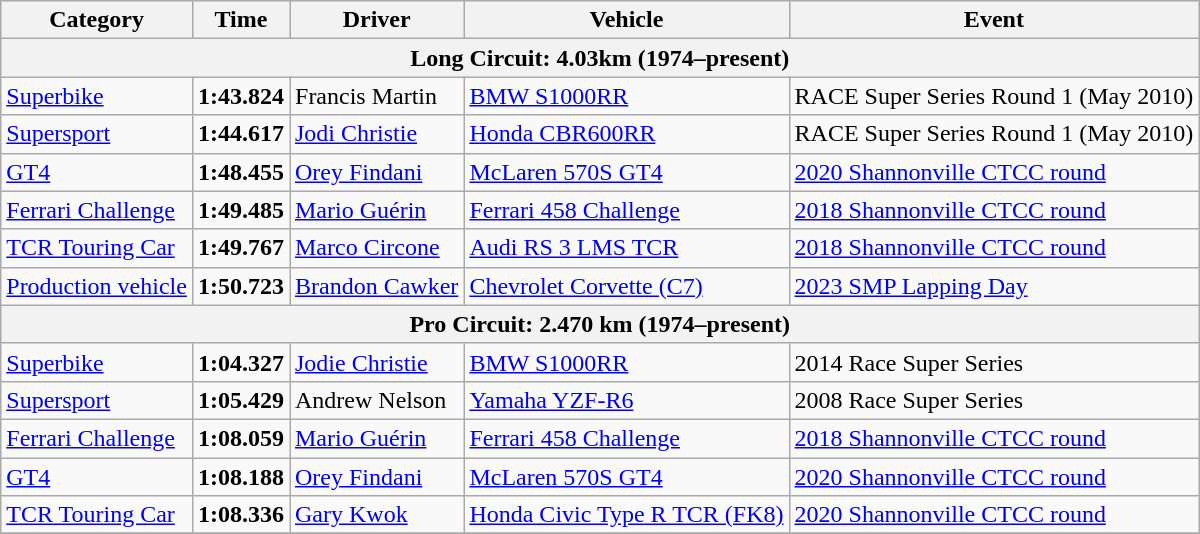<table class="wikitable">
<tr>
<th>Category</th>
<th>Time</th>
<th>Driver</th>
<th>Vehicle</th>
<th>Event</th>
</tr>
<tr>
<th colspan=5>Long Circuit: 4.03km (1974–present)</th>
</tr>
<tr>
<td><a href='#'>Superbike</a></td>
<td><strong>1:43.824</strong></td>
<td>Francis Martin</td>
<td><a href='#'>BMW S1000RR</a></td>
<td> RACE Super Series Round 1 (May 2010)</td>
</tr>
<tr>
<td><a href='#'>Supersport</a></td>
<td><strong>1:44.617</strong></td>
<td><a href='#'>Jodi Christie</a></td>
<td><a href='#'>Honda CBR600RR</a></td>
<td> RACE Super Series Round 1 (May 2010)</td>
</tr>
<tr>
<td><a href='#'>GT4</a></td>
<td><strong>1:48.455</strong></td>
<td><a href='#'>Orey Findani</a></td>
<td><a href='#'>McLaren 570S GT4</a></td>
<td><a href='#'>2020 Shannonville CTCC round</a></td>
</tr>
<tr>
<td><a href='#'>Ferrari Challenge</a></td>
<td><strong>1:49.485</strong></td>
<td><a href='#'>Mario Guérin</a></td>
<td><a href='#'>Ferrari 458 Challenge</a></td>
<td><a href='#'>2018 Shannonville CTCC round</a></td>
</tr>
<tr>
<td><a href='#'>TCR Touring Car</a></td>
<td><strong>1:49.767</strong></td>
<td><a href='#'>Marco Circone</a></td>
<td><a href='#'>Audi RS 3 LMS TCR</a></td>
<td><a href='#'>2018 Shannonville CTCC round</a></td>
</tr>
<tr>
<td><a href='#'>Production vehicle</a></td>
<td><strong>1:50.723</strong></td>
<td><a href='#'>Brandon Cawker</a></td>
<td><a href='#'>Chevrolet Corvette (C7)</a></td>
<td><a href='#'>2023 SMP Lapping Day</a></td>
</tr>
<tr>
<th colspan=5>Pro Circuit: 2.470 km (1974–present)</th>
</tr>
<tr>
<td><a href='#'>Superbike</a></td>
<td><strong>1:04.327</strong></td>
<td><a href='#'>Jodie Christie</a></td>
<td><a href='#'>BMW S1000RR</a></td>
<td>2014 Race Super Series</td>
</tr>
<tr>
<td><a href='#'>Supersport</a></td>
<td><strong>1:05.429</strong></td>
<td>Andrew Nelson</td>
<td><a href='#'>Yamaha YZF-R6</a></td>
<td> 2008 Race Super Series</td>
</tr>
<tr>
<td><a href='#'>Ferrari Challenge</a></td>
<td><strong>1:08.059</strong></td>
<td><a href='#'>Mario Guérin</a></td>
<td><a href='#'>Ferrari 458 Challenge</a></td>
<td><a href='#'>2018 Shannonville CTCC round</a></td>
</tr>
<tr>
<td><a href='#'>GT4</a></td>
<td><strong>1:08.188</strong></td>
<td><a href='#'>Orey Findani</a></td>
<td><a href='#'>McLaren 570S GT4</a></td>
<td><a href='#'>2020 Shannonville CTCC round</a></td>
</tr>
<tr>
<td><a href='#'>TCR Touring Car</a></td>
<td><strong>1:08.336</strong></td>
<td><a href='#'>Gary Kwok</a></td>
<td><a href='#'>Honda Civic Type R TCR (FK8)</a></td>
<td><a href='#'>2020 Shannonville CTCC round</a></td>
</tr>
<tr>
</tr>
</table>
